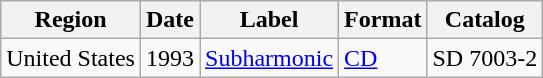<table class="wikitable">
<tr>
<th>Region</th>
<th>Date</th>
<th>Label</th>
<th>Format</th>
<th>Catalog</th>
</tr>
<tr>
<td>United States</td>
<td>1993</td>
<td><a href='#'>Subharmonic</a></td>
<td><a href='#'>CD</a></td>
<td>SD 7003-2</td>
</tr>
</table>
